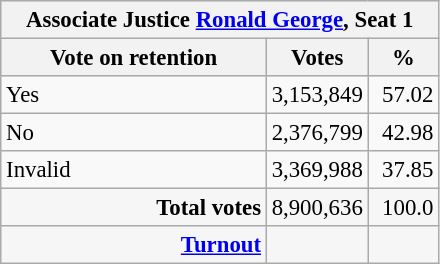<table class="wikitable" style="font-size: 95%; clear:both">
<tr style="background-color:#E9E9E9">
<th colspan=7>Associate Justice <a href='#'>Ronald George</a>, Seat 1</th>
</tr>
<tr style="background-color:#E9E9E9">
<th style="width: 170px">Vote on retention</th>
<th style="width: 50px">Votes</th>
<th style="width: 40px">%</th>
</tr>
<tr>
<td>Yes</td>
<td align="right">3,153,849</td>
<td align="right">57.02</td>
</tr>
<tr>
<td>No</td>
<td align="right">2,376,799</td>
<td align="right">42.98</td>
</tr>
<tr>
<td>Invalid</td>
<td align="right">3,369,988</td>
<td align="right">37.85</td>
</tr>
<tr style="background-color:#F6F6F6">
<td colspan="1" align="right"><strong>Total votes</strong></td>
<td align="right">8,900,636</td>
<td align="right">100.0</td>
</tr>
<tr style="background-color:#F6F6F6">
<td colspan="1" style="text-align: right; margin-right: 0.5em"><strong><a href='#'>Turnout</a></strong></td>
<td style="text-align: right; margin-right: 0.5em"></td>
<td style="text-align: right; margin-right: 0.5em"></td>
</tr>
</table>
